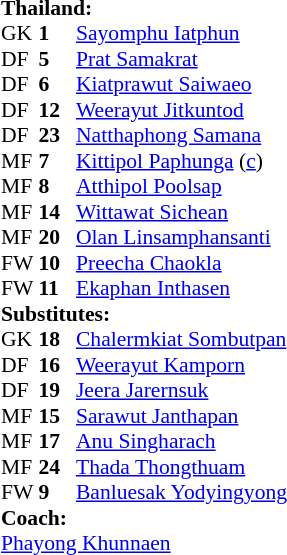<table style="font-size: 90%; margin:0.2em auto;" cellspacing="0" cellpadding="0">
<tr>
<td colspan="4"><strong>Thailand:</strong></td>
</tr>
<tr>
<th width="25"></th>
<th width="25"></th>
</tr>
<tr>
<td>GK</td>
<td><strong>1</strong></td>
<td><a href='#'>Sayomphu Iatphun</a></td>
<td></td>
</tr>
<tr>
<td>DF</td>
<td><strong>5</strong></td>
<td><a href='#'>Prat Samakrat</a></td>
<td></td>
</tr>
<tr>
<td>DF</td>
<td><strong>6</strong></td>
<td><a href='#'>Kiatprawut Saiwaeo</a></td>
<td></td>
</tr>
<tr>
<td>DF</td>
<td><strong>12</strong></td>
<td><a href='#'>Weerayut Jitkuntod</a></td>
</tr>
<tr>
<td>DF</td>
<td><strong>23</strong></td>
<td><a href='#'>Natthaphong Samana</a></td>
</tr>
<tr>
<td>MF</td>
<td><strong>7</strong></td>
<td><a href='#'>Kittipol Paphunga</a>  (<a href='#'>c</a>)</td>
<td></td>
</tr>
<tr>
<td>MF</td>
<td><strong>8</strong></td>
<td><a href='#'>Atthipol Poolsap</a></td>
</tr>
<tr>
<td>MF</td>
<td><strong>14</strong></td>
<td><a href='#'>Wittawat Sichean</a></td>
</tr>
<tr>
<td>MF</td>
<td><strong>20</strong></td>
<td><a href='#'>Olan Linsamphansanti</a></td>
<td>  </td>
</tr>
<tr>
<td>FW</td>
<td><strong>10</strong></td>
<td><a href='#'>Preecha Chaokla</a></td>
<td>  </td>
</tr>
<tr>
<td>FW</td>
<td><strong>11</strong></td>
<td><a href='#'>Ekaphan Inthasen</a></td>
<td></td>
</tr>
<tr>
<td colspan=4><strong>Substitutes:</strong></td>
</tr>
<tr>
<td>GK</td>
<td><strong>18</strong></td>
<td><a href='#'>Chalermkiat Sombutpan</a></td>
</tr>
<tr>
<td>DF</td>
<td><strong>16</strong></td>
<td><a href='#'>Weerayut Kamporn</a></td>
</tr>
<tr>
<td>DF</td>
<td><strong>19</strong></td>
<td><a href='#'>Jeera Jarernsuk</a></td>
</tr>
<tr>
<td>MF</td>
<td><strong>15</strong></td>
<td><a href='#'>Sarawut Janthapan</a></td>
<td></td>
</tr>
<tr>
<td>MF</td>
<td><strong>17</strong></td>
<td><a href='#'>Anu Singharach</a></td>
</tr>
<tr>
<td>MF</td>
<td><strong>24</strong></td>
<td><a href='#'>Thada Thongthuam</a></td>
<td></td>
</tr>
<tr>
<td>FW</td>
<td><strong>9</strong></td>
<td><a href='#'>Banluesak Yodyingyong</a></td>
<td></td>
</tr>
<tr>
<td colspan=4><strong>Coach:</strong></td>
</tr>
<tr>
<td colspan="4"> <a href='#'>Phayong Khunnaen</a></td>
</tr>
</table>
